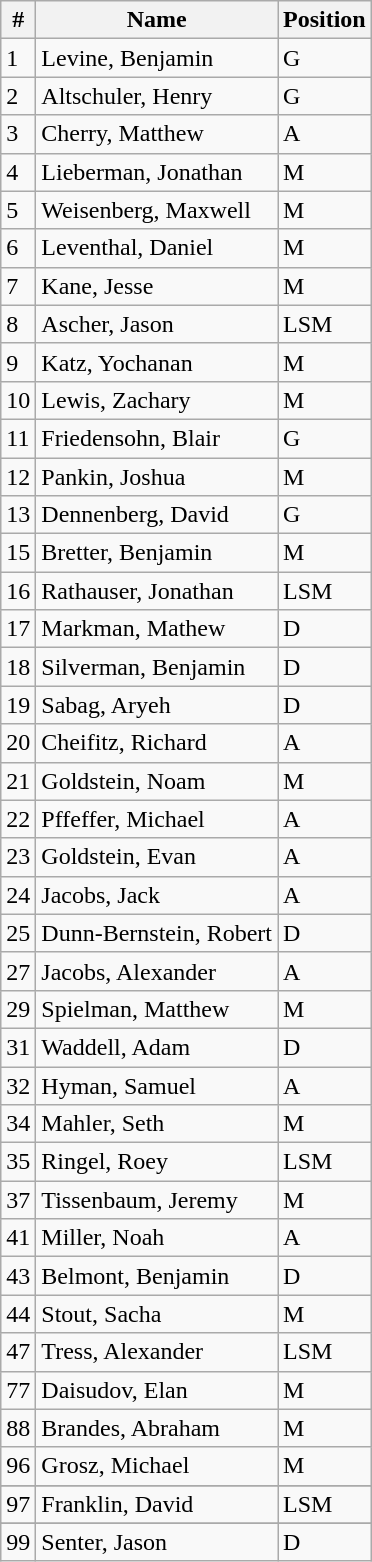<table class="wikitable">
<tr>
<th>#</th>
<th>Name</th>
<th>Position</th>
</tr>
<tr>
<td>1</td>
<td>Levine, Benjamin</td>
<td>G</td>
</tr>
<tr>
<td>2</td>
<td>Altschuler, Henry</td>
<td>G</td>
</tr>
<tr>
<td>3</td>
<td>Cherry, Matthew</td>
<td>A</td>
</tr>
<tr>
<td>4</td>
<td>Lieberman, Jonathan</td>
<td>M</td>
</tr>
<tr>
<td>5</td>
<td>Weisenberg, Maxwell</td>
<td>M</td>
</tr>
<tr>
<td>6</td>
<td>Leventhal, Daniel</td>
<td>M</td>
</tr>
<tr>
<td>7</td>
<td>Kane, Jesse</td>
<td>M</td>
</tr>
<tr>
<td>8</td>
<td>Ascher, Jason</td>
<td>LSM</td>
</tr>
<tr>
<td>9</td>
<td>Katz, Yochanan</td>
<td>M</td>
</tr>
<tr>
<td>10</td>
<td>Lewis, Zachary</td>
<td>M</td>
</tr>
<tr>
<td>11</td>
<td>Friedensohn, Blair</td>
<td>G</td>
</tr>
<tr>
<td>12</td>
<td>Pankin, Joshua</td>
<td>M</td>
</tr>
<tr>
<td>13</td>
<td>Dennenberg, David</td>
<td>G</td>
</tr>
<tr>
<td>15</td>
<td>Bretter, Benjamin</td>
<td>M</td>
</tr>
<tr>
<td>16</td>
<td>Rathauser, Jonathan</td>
<td>LSM</td>
</tr>
<tr>
<td>17</td>
<td>Markman, Mathew</td>
<td>D</td>
</tr>
<tr>
<td>18</td>
<td>Silverman, Benjamin</td>
<td>D</td>
</tr>
<tr>
<td>19</td>
<td>Sabag, Aryeh</td>
<td>D</td>
</tr>
<tr>
<td>20</td>
<td>Cheifitz, Richard</td>
<td>A</td>
</tr>
<tr>
<td>21</td>
<td>Goldstein, Noam</td>
<td>M</td>
</tr>
<tr>
<td>22</td>
<td>Pffeffer, Michael</td>
<td>A</td>
</tr>
<tr>
<td>23</td>
<td>Goldstein, Evan</td>
<td>A</td>
</tr>
<tr>
<td>24</td>
<td>Jacobs, Jack</td>
<td>A</td>
</tr>
<tr>
<td>25</td>
<td>Dunn-Bernstein, Robert</td>
<td>D</td>
</tr>
<tr>
<td>27</td>
<td>Jacobs, Alexander</td>
<td>A</td>
</tr>
<tr>
<td>29</td>
<td>Spielman, Matthew</td>
<td>M</td>
</tr>
<tr>
<td>31</td>
<td>Waddell, Adam</td>
<td>D</td>
</tr>
<tr>
<td>32</td>
<td>Hyman, Samuel</td>
<td>A</td>
</tr>
<tr>
<td>34</td>
<td>Mahler, Seth</td>
<td>M</td>
</tr>
<tr>
<td>35</td>
<td>Ringel, Roey</td>
<td>LSM</td>
</tr>
<tr>
<td>37</td>
<td>Tissenbaum, Jeremy</td>
<td>M</td>
</tr>
<tr>
<td>41</td>
<td>Miller, Noah</td>
<td>A</td>
</tr>
<tr>
<td>43</td>
<td>Belmont, Benjamin</td>
<td>D</td>
</tr>
<tr>
<td>44</td>
<td>Stout, Sacha</td>
<td>M</td>
</tr>
<tr>
<td>47</td>
<td>Tress, Alexander</td>
<td>LSM</td>
</tr>
<tr>
<td>77</td>
<td>Daisudov, Elan</td>
<td>M</td>
</tr>
<tr>
<td>88</td>
<td>Brandes, Abraham</td>
<td>M</td>
</tr>
<tr>
<td>96</td>
<td>Grosz, Michael</td>
<td>M</td>
</tr>
<tr>
</tr>
<tr>
<td>97</td>
<td>Franklin, David</td>
<td>LSM</td>
</tr>
<tr>
</tr>
<tr>
<td>99</td>
<td>Senter, Jason</td>
<td>D</td>
</tr>
</table>
